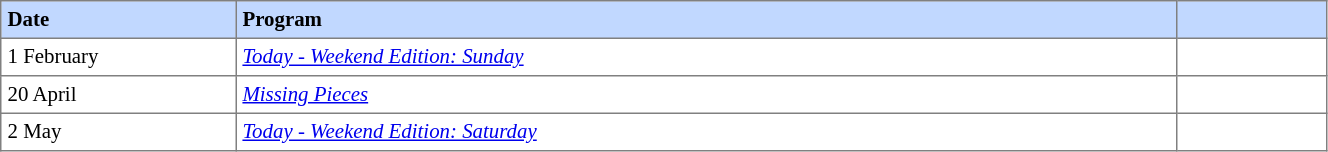<table border="1" cellpadding="4" cellspacing="0" style="text-align:left; font-size:87%; border-collapse:collapse;" width=70%>
<tr style="background:#C1D8FF;">
<th width=6%>Date</th>
<th width=25%>Program</th>
<th width=4%></th>
</tr>
<tr>
<td>1 February</td>
<td><em><a href='#'>Today - Weekend Edition: Sunday</a></em></td>
<td></td>
</tr>
<tr>
<td>20 April</td>
<td><em><a href='#'>Missing Pieces</a></em></td>
<td></td>
</tr>
<tr>
<td>2 May</td>
<td><em><a href='#'>Today - Weekend Edition: Saturday</a></em></td>
<td></td>
</tr>
</table>
